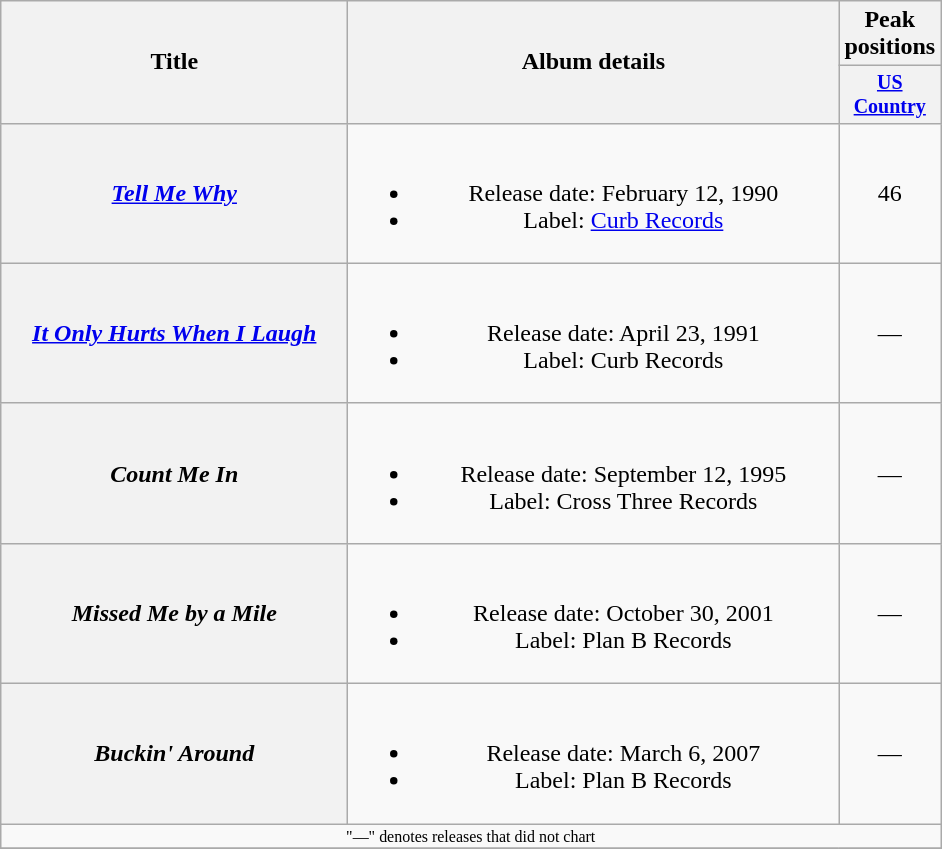<table class="wikitable plainrowheaders" style="text-align:center;">
<tr>
<th rowspan=2 style="width:14em;">Title</th>
<th rowspan=2 style="width:20em;">Album details</th>
<th colspan=1>Peak positions</th>
</tr>
<tr style="font-size:smaller;">
<th width="60"><a href='#'>US Country</a></th>
</tr>
<tr>
<th scope="row"><em><a href='#'>Tell Me Why</a></em></th>
<td><br><ul><li>Release date: February 12, 1990</li><li>Label: <a href='#'>Curb Records</a></li></ul></td>
<td>46</td>
</tr>
<tr>
<th scope="row"><em><a href='#'>It Only Hurts When I Laugh</a></em></th>
<td><br><ul><li>Release date: April 23, 1991</li><li>Label: Curb Records</li></ul></td>
<td>—</td>
</tr>
<tr>
<th scope="row"><em>Count Me In</em></th>
<td><br><ul><li>Release date: September 12, 1995</li><li>Label: Cross Three Records</li></ul></td>
<td>—</td>
</tr>
<tr>
<th scope="row"><em>Missed Me by a Mile</em></th>
<td><br><ul><li>Release date: October 30, 2001</li><li>Label: Plan B Records</li></ul></td>
<td>—</td>
</tr>
<tr>
<th scope="row"><em>Buckin' Around</em></th>
<td><br><ul><li>Release date: March 6, 2007</li><li>Label: Plan B Records</li></ul></td>
<td>—</td>
</tr>
<tr>
<td colspan=3 style="font-size:8pt">"—" denotes releases that did not chart</td>
</tr>
<tr>
</tr>
</table>
